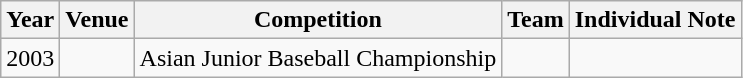<table class="wikitable">
<tr>
<th>Year</th>
<th>Venue</th>
<th>Competition</th>
<th>Team</th>
<th>Individual Note</th>
</tr>
<tr>
<td>2003</td>
<td></td>
<td>Asian Junior Baseball Championship</td>
<td style="text-align:center"></td>
<td></td>
</tr>
</table>
